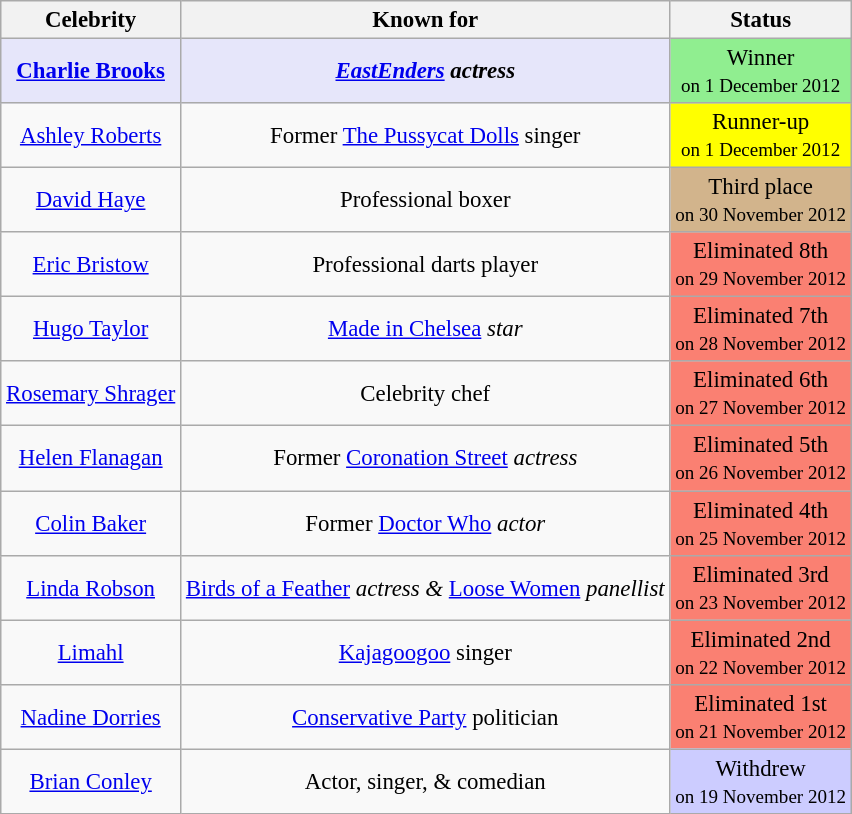<table class="wikitable sortable" style="text-align: center; white-space:nowrap; margin:auto; font-size:95.2%;">
<tr>
<th scope="col">Celebrity</th>
<th scope="col">Known for</th>
<th scope="col">Status</th>
</tr>
<tr>
<td style="background:lavender;"><strong><a href='#'>Charlie Brooks</a></strong></td>
<td style="background:lavender;"><strong><em><a href='#'>EastEnders</a><em> actress<strong></td>
<td style="background:lightgreen;"></strong>Winner<strong><br><small></strong>on 1 December 2012<strong></small></td>
</tr>
<tr>
<td><a href='#'>Ashley Roberts</a></td>
<td>Former <a href='#'>The Pussycat Dolls</a> singer</td>
<td style="background:yellow;">Runner-up<br><small>on 1 December 2012</small></td>
</tr>
<tr>
<td><a href='#'>David Haye</a></td>
<td>Professional boxer</td>
<td style=background:tan>Third place<br><small> on 30 November 2012 </small></td>
</tr>
<tr>
<td><a href='#'>Eric Bristow</a></td>
<td>Professional darts player</td>
<td style=background:salmon>Eliminated 8th <br><small> on 29 November 2012 </small></td>
</tr>
<tr>
<td><a href='#'>Hugo Taylor</a></td>
<td></em><a href='#'>Made in Chelsea</a><em> star</td>
<td style=background:salmon>Eliminated 7th<br><small> on 28 November 2012 </small></td>
</tr>
<tr>
<td><a href='#'>Rosemary Shrager</a></td>
<td>Celebrity chef</td>
<td style=background:salmon>Eliminated 6th<br><small> on 27 November 2012</small></td>
</tr>
<tr>
<td><a href='#'>Helen Flanagan</a></td>
<td>Former </em><a href='#'>Coronation Street</a><em> actress</td>
<td style=background:salmon>Eliminated 5th<br><small> on 26 November 2012 </small></td>
</tr>
<tr>
<td><a href='#'>Colin Baker</a></td>
<td>Former </em><a href='#'>Doctor Who</a><em> actor</td>
<td style=background:salmon>Eliminated 4th <br> <small> on 25 November 2012 </small></td>
</tr>
<tr>
<td><a href='#'>Linda Robson</a></td>
<td></em><a href='#'>Birds of a Feather</a><em> actress & </em><a href='#'>Loose Women</a><em> panellist</td>
<td style=background:salmon>Eliminated 3rd<br><small>on 23 November 2012</small></td>
</tr>
<tr>
<td><a href='#'>Limahl</a></td>
<td><a href='#'>Kajagoogoo</a> singer</td>
<td style=background:salmon>Eliminated 2nd<br><small>on 22 November 2012</small></td>
</tr>
<tr>
<td><a href='#'>Nadine Dorries</a></td>
<td><a href='#'>Conservative Party</a> politician</td>
<td style=background:salmon>Eliminated 1st<br><small>on 21 November 2012</small></td>
</tr>
<tr>
<td><a href='#'>Brian Conley</a></td>
<td>Actor, singer, & comedian</td>
<td style="background:#ccf;">Withdrew<br><small>on 19 November 2012</small></td>
</tr>
</table>
